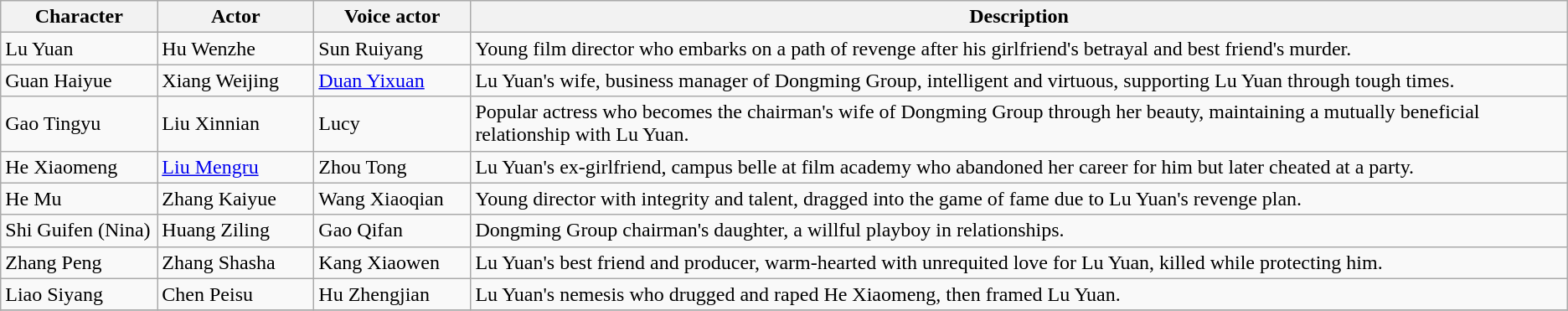<table class="wikitable">
<tr>
<th width="10%">Character</th>
<th ! width="10%">Actor</th>
<th ! width="10%">Voice actor</th>
<th ! width="70%">Description</th>
</tr>
<tr>
<td>Lu Yuan</td>
<td>Hu Wenzhe</td>
<td>Sun Ruiyang</td>
<td>Young film director who embarks on a path of revenge after his girlfriend's betrayal and best friend's murder.</td>
</tr>
<tr>
<td>Guan Haiyue</td>
<td>Xiang Weijing</td>
<td><a href='#'>Duan Yixuan</a></td>
<td>Lu Yuan's wife, business manager of Dongming Group, intelligent and virtuous, supporting Lu Yuan through tough times.</td>
</tr>
<tr>
<td>Gao Tingyu</td>
<td>Liu Xinnian</td>
<td>Lucy</td>
<td>Popular actress who becomes the chairman's wife of Dongming Group through her beauty, maintaining a mutually beneficial relationship with Lu Yuan.</td>
</tr>
<tr>
<td>He Xiaomeng</td>
<td><a href='#'>Liu Mengru</a></td>
<td>Zhou Tong</td>
<td>Lu Yuan's ex-girlfriend, campus belle at film academy who abandoned her career for him but later cheated at a party.</td>
</tr>
<tr>
<td>He Mu</td>
<td>Zhang Kaiyue</td>
<td>Wang Xiaoqian</td>
<td>Young director with integrity and talent, dragged into the game of fame due to Lu Yuan's revenge plan.</td>
</tr>
<tr>
<td>Shi Guifen (Nina)</td>
<td>Huang Ziling</td>
<td>Gao Qifan</td>
<td>Dongming Group chairman's daughter, a willful playboy in relationships.</td>
</tr>
<tr>
<td>Zhang Peng</td>
<td>Zhang Shasha</td>
<td>Kang Xiaowen</td>
<td>Lu Yuan's best friend and producer, warm-hearted with unrequited love for Lu Yuan, killed while protecting him.</td>
</tr>
<tr>
<td>Liao Siyang</td>
<td>Chen Peisu</td>
<td>Hu Zhengjian</td>
<td>Lu Yuan's nemesis who drugged and raped He Xiaomeng, then framed Lu Yuan.</td>
</tr>
<tr>
</tr>
</table>
